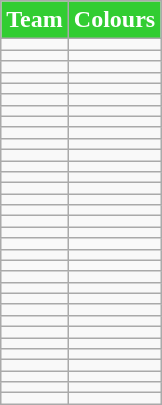<table class="wikitable mw-collapsible mw-collapsed" border="2" style="text-align:center; float:center">
<tr>
<th style=background:#32CD32;color:white;><strong>Team</strong></th>
<th style=background:#32CD32;color:white;><strong>Colours</strong></th>
</tr>
<tr>
<td></td>
<td></td>
</tr>
<tr>
<td></td>
<td></td>
</tr>
<tr>
<td></td>
<td></td>
</tr>
<tr>
<td></td>
<td></td>
</tr>
<tr>
<td></td>
<td></td>
</tr>
<tr>
<td></td>
<td></td>
</tr>
<tr>
<td></td>
<td></td>
</tr>
<tr>
<td></td>
<td></td>
</tr>
<tr>
<td></td>
<td></td>
</tr>
<tr>
<td></td>
<td></td>
</tr>
<tr>
<td></td>
<td></td>
</tr>
<tr>
<td></td>
<td></td>
</tr>
<tr>
<td></td>
<td></td>
</tr>
<tr>
<td></td>
<td></td>
</tr>
<tr>
<td></td>
<td></td>
</tr>
<tr>
<td></td>
<td></td>
</tr>
<tr>
<td></td>
<td></td>
</tr>
<tr>
<td></td>
<td></td>
</tr>
<tr>
<td></td>
<td></td>
</tr>
<tr>
<td></td>
<td></td>
</tr>
<tr>
<td></td>
<td></td>
</tr>
<tr>
<td></td>
<td></td>
</tr>
<tr>
<td></td>
<td></td>
</tr>
<tr>
<td></td>
<td></td>
</tr>
<tr>
<td></td>
<td></td>
</tr>
<tr>
<td></td>
<td></td>
</tr>
<tr>
<td></td>
<td></td>
</tr>
<tr>
<td></td>
<td></td>
</tr>
<tr>
<td></td>
<td></td>
</tr>
<tr>
<td></td>
<td></td>
</tr>
<tr>
<td></td>
<td></td>
</tr>
<tr>
<td></td>
<td></td>
</tr>
<tr>
<td></td>
<td></td>
</tr>
</table>
